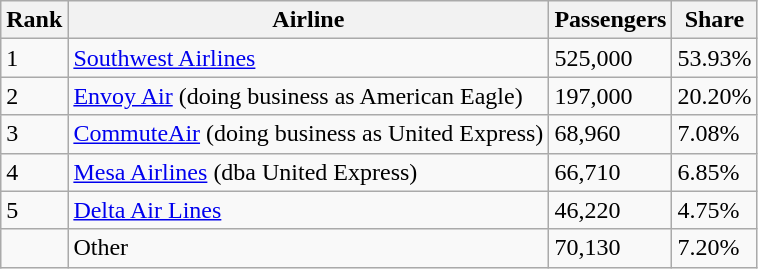<table class="wikitable">
<tr>
<th>Rank</th>
<th>Airline</th>
<th>Passengers</th>
<th>Share</th>
</tr>
<tr>
<td>1</td>
<td><a href='#'>Southwest Airlines</a></td>
<td>525,000</td>
<td>53.93%</td>
</tr>
<tr>
<td>2</td>
<td><a href='#'>Envoy Air</a> (doing business as American Eagle)</td>
<td>197,000</td>
<td>20.20%</td>
</tr>
<tr>
<td>3</td>
<td><a href='#'>CommuteAir</a> (doing business as United Express)</td>
<td>68,960</td>
<td>7.08%</td>
</tr>
<tr>
<td>4</td>
<td><a href='#'>Mesa Airlines</a> (dba United Express)</td>
<td>66,710</td>
<td>6.85%</td>
</tr>
<tr>
<td>5</td>
<td><a href='#'>Delta Air Lines</a></td>
<td>46,220</td>
<td>4.75%</td>
</tr>
<tr>
<td></td>
<td>Other</td>
<td>70,130</td>
<td>7.20%</td>
</tr>
</table>
